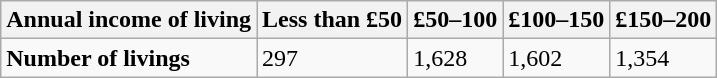<table class="wikitable">
<tr>
<th>Annual income of living</th>
<th>Less than £50</th>
<th>£50–100</th>
<th>£100–150</th>
<th>£150–200</th>
</tr>
<tr>
<td><strong>Number of livings</strong></td>
<td>297</td>
<td>1,628</td>
<td>1,602</td>
<td>1,354</td>
</tr>
</table>
